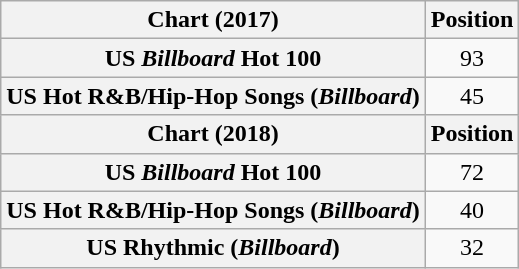<table class="wikitable plainrowheaders" style="text-align:center">
<tr>
<th scope="col">Chart (2017)</th>
<th scope="col">Position</th>
</tr>
<tr>
<th scope="row">US <em>Billboard</em> Hot 100</th>
<td>93</td>
</tr>
<tr>
<th scope="row">US Hot R&B/Hip-Hop Songs (<em>Billboard</em>)</th>
<td>45</td>
</tr>
<tr>
<th scope="col">Chart (2018)</th>
<th scope="col">Position</th>
</tr>
<tr>
<th scope="row">US <em>Billboard</em> Hot 100</th>
<td>72</td>
</tr>
<tr>
<th scope="row">US Hot R&B/Hip-Hop Songs (<em>Billboard</em>)</th>
<td>40</td>
</tr>
<tr>
<th scope="row">US Rhythmic (<em>Billboard</em>)</th>
<td>32</td>
</tr>
</table>
